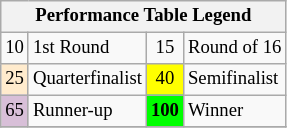<table class="wikitable" style="font-size:78%;">
<tr>
<th colspan=4>Performance Table Legend</th>
</tr>
<tr>
<td align="center">10</td>
<td>1st Round</td>
<td align="center">15</td>
<td>Round of 16</td>
</tr>
<tr>
<td align="center" style="background:#ffebcd;">25</td>
<td>Quarterfinalist</td>
<td align="center" style="background:yellow;">40</td>
<td>Semifinalist</td>
</tr>
<tr>
<td align="center" style="background:#D8BFD8;">65</td>
<td>Runner-up</td>
<td align="center" style="background:#00ff00;font-weight:bold;">100</td>
<td>Winner</td>
</tr>
<tr>
</tr>
</table>
